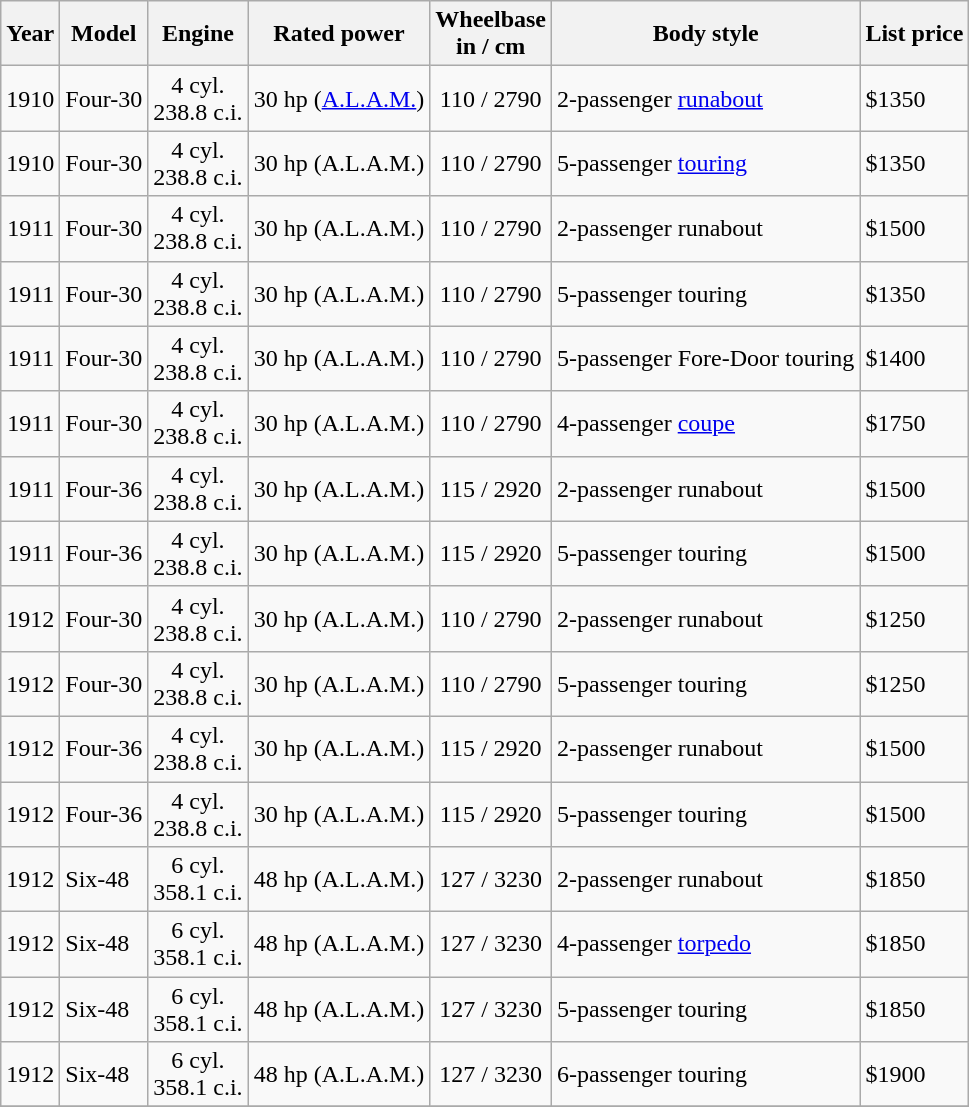<table class="wikitable sortable">
<tr>
<th>Year</th>
<th>Model</th>
<th>Engine</th>
<th>Rated power</th>
<th>Wheelbase<br> in / cm</th>
<th>Body style</th>
<th>List price</th>
</tr>
<tr>
<td align="right">1910</td>
<td>Four-30</td>
<td align="center">4 cyl.<br>238.8 c.i.</td>
<td align="right">30 hp (<a href='#'>A.L.A.M.</a>)</td>
<td align="center">110 / 2790</td>
<td>2-passenger <a href='#'>runabout</a></td>
<td>$1350</td>
</tr>
<tr>
<td align="right">1910</td>
<td>Four-30</td>
<td align="center">4 cyl.<br>238.8 c.i.</td>
<td align="right">30 hp (A.L.A.M.)</td>
<td align="center">110 / 2790</td>
<td>5-passenger <a href='#'>touring</a></td>
<td>$1350</td>
</tr>
<tr>
<td align="right">1911</td>
<td>Four-30</td>
<td align="center">4 cyl.<br>238.8 c.i.</td>
<td align="right">30 hp (A.L.A.M.)</td>
<td align="center">110 / 2790</td>
<td>2-passenger runabout</td>
<td>$1500</td>
</tr>
<tr>
<td align="right">1911</td>
<td>Four-30</td>
<td align="center">4 cyl.<br>238.8 c.i.</td>
<td align="right">30 hp (A.L.A.M.)</td>
<td align="center">110 / 2790</td>
<td>5-passenger touring</td>
<td>$1350</td>
</tr>
<tr>
<td align="right">1911</td>
<td>Four-30</td>
<td align="center">4 cyl.<br>238.8 c.i.</td>
<td align="right">30 hp (A.L.A.M.)</td>
<td align="center">110 / 2790</td>
<td>5-passenger Fore-Door touring</td>
<td>$1400</td>
</tr>
<tr>
<td align="right">1911</td>
<td>Four-30</td>
<td align="center">4 cyl.<br>238.8 c.i.</td>
<td align="right">30 hp (A.L.A.M.)</td>
<td align="center">110 / 2790</td>
<td>4-passenger <a href='#'>coupe</a></td>
<td>$1750</td>
</tr>
<tr>
<td align="right">1911</td>
<td>Four-36</td>
<td align="center">4 cyl.<br>238.8 c.i.</td>
<td align="right">30 hp (A.L.A.M.)</td>
<td align="center">115 / 2920</td>
<td>2-passenger runabout</td>
<td>$1500</td>
</tr>
<tr>
<td align="right">1911</td>
<td>Four-36</td>
<td align="center">4 cyl.<br>238.8 c.i.</td>
<td align="right">30 hp (A.L.A.M.)</td>
<td align="center">115 / 2920</td>
<td>5-passenger touring</td>
<td>$1500</td>
</tr>
<tr>
<td align="right">1912</td>
<td>Four-30</td>
<td align="center">4 cyl.<br>238.8 c.i.</td>
<td align="right">30 hp (A.L.A.M.)</td>
<td align="center">110 / 2790</td>
<td>2-passenger runabout</td>
<td>$1250</td>
</tr>
<tr>
<td align="right">1912</td>
<td>Four-30</td>
<td align="center">4 cyl.<br>238.8 c.i.</td>
<td align="right">30 hp (A.L.A.M.)</td>
<td align="center">110 / 2790</td>
<td>5-passenger touring</td>
<td>$1250</td>
</tr>
<tr>
<td align="right">1912</td>
<td>Four-36</td>
<td align="center">4 cyl.<br>238.8 c.i.</td>
<td align="right">30 hp (A.L.A.M.)</td>
<td align="center">115 / 2920</td>
<td>2-passenger runabout</td>
<td>$1500</td>
</tr>
<tr>
<td align="right">1912</td>
<td>Four-36</td>
<td align="center">4 cyl.<br>238.8 c.i.</td>
<td align="right">30 hp (A.L.A.M.)</td>
<td align="center">115 / 2920</td>
<td>5-passenger touring</td>
<td>$1500</td>
</tr>
<tr>
<td align="right">1912</td>
<td>Six-48</td>
<td align="center">6 cyl.<br>358.1 c.i.</td>
<td align="right">48 hp (A.L.A.M.)</td>
<td align="center">127 / 3230</td>
<td>2-passenger runabout</td>
<td>$1850</td>
</tr>
<tr>
<td align="right">1912</td>
<td>Six-48</td>
<td align="center">6 cyl.<br>358.1 c.i.</td>
<td align="right">48 hp (A.L.A.M.)</td>
<td align="center">127 / 3230</td>
<td>4-passenger <a href='#'>torpedo</a></td>
<td>$1850</td>
</tr>
<tr>
<td align="right">1912</td>
<td>Six-48</td>
<td align="center">6 cyl.<br>358.1 c.i.</td>
<td align="right">48 hp (A.L.A.M.)</td>
<td align="center">127 / 3230</td>
<td>5-passenger touring</td>
<td>$1850</td>
</tr>
<tr>
<td align="right">1912</td>
<td>Six-48</td>
<td align="center">6 cyl.<br>358.1 c.i.</td>
<td align="right">48 hp (A.L.A.M.)</td>
<td align="center">127 / 3230</td>
<td>6-passenger touring</td>
<td>$1900</td>
</tr>
<tr>
</tr>
</table>
